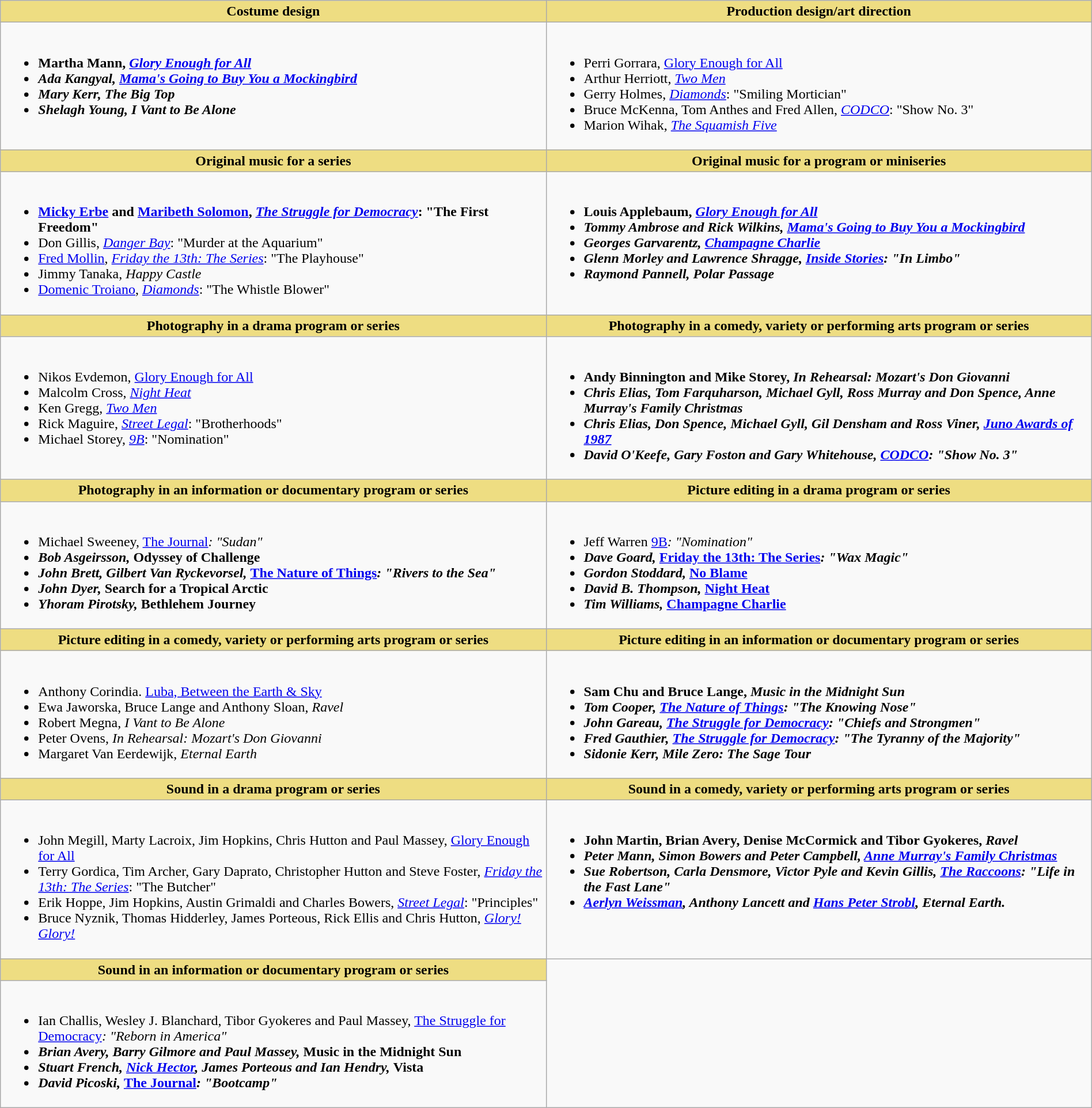<table class=wikitable width="100%">
<tr>
<th style="background:#EEDD82; width:50%">Costume design</th>
<th style="background:#EEDD82; width:50%">Production design/art direction</th>
</tr>
<tr>
<td valign="top"><br><ul><li> <strong>Martha Mann, <em><a href='#'>Glory Enough for All</a><strong><em></li><li>Ada Kangyal, </em><a href='#'>Mama's Going to Buy You a Mockingbird</a><em></li><li>Mary Kerr, </em>The Big Top<em></li><li>Shelagh Young, </em>I Vant to Be Alone<em></li></ul></td>
<td valign="top"><br><ul><li> </strong>Perri Gorrara, </em><a href='#'>Glory Enough for All</a></em></strong></li><li>Arthur Herriott, <em><a href='#'>Two Men</a></em></li><li>Gerry Holmes, <em><a href='#'>Diamonds</a></em>: "Smiling Mortician"</li><li>Bruce McKenna, Tom Anthes and Fred Allen, <em><a href='#'>CODCO</a></em>: "Show No. 3"</li><li>Marion Wihak, <em><a href='#'>The Squamish Five</a></em></li></ul></td>
</tr>
<tr>
<th style="background:#EEDD82; width:50%">Original music for a series</th>
<th style="background:#EEDD82; width:50%">Original music for a program or miniseries</th>
</tr>
<tr>
<td valign="top"><br><ul><li> <strong><a href='#'>Micky Erbe</a> and <a href='#'>Maribeth Solomon</a>, <em><a href='#'>The Struggle for Democracy</a></em>: "The First Freedom"</strong></li><li>Don Gillis, <em><a href='#'>Danger Bay</a></em>: "Murder at the Aquarium"</li><li><a href='#'>Fred Mollin</a>, <em><a href='#'>Friday the 13th: The Series</a></em>: "The Playhouse"</li><li>Jimmy Tanaka, <em>Happy Castle</em></li><li><a href='#'>Domenic Troiano</a>, <em><a href='#'>Diamonds</a></em>: "The Whistle Blower"</li></ul></td>
<td valign="top"><br><ul><li> <strong>Louis Applebaum, <em><a href='#'>Glory Enough for All</a><strong><em></li><li>Tommy Ambrose and Rick Wilkins, </em><a href='#'>Mama's Going to Buy You a Mockingbird</a><em></li><li>Georges Garvarentz, </em><a href='#'>Champagne Charlie</a><em></li><li>Glenn Morley and Lawrence Shragge, </em><a href='#'>Inside Stories</a><em>: "In Limbo"</li><li>Raymond Pannell, </em>Polar Passage<em></li></ul></td>
</tr>
<tr>
<th style="background:#EEDD82; width:50%">Photography in a drama program or series</th>
<th style="background:#EEDD82; width:50%">Photography in a comedy, variety or performing arts program or series</th>
</tr>
<tr>
<td valign="top"><br><ul><li> </strong>Nikos Evdemon, </em><a href='#'>Glory Enough for All</a></em></strong></li><li>Malcolm Cross, <em><a href='#'>Night Heat</a></em></li><li>Ken Gregg, <em><a href='#'>Two Men</a></em></li><li>Rick Maguire, <em><a href='#'>Street Legal</a></em>: "Brotherhoods"</li><li>Michael Storey, <em><a href='#'>9B</a></em>: "Nomination"</li></ul></td>
<td valign="top"><br><ul><li> <strong>Andy Binnington and Mike Storey, <em>In Rehearsal: Mozart's Don Giovanni<strong><em></li><li>Chris Elias, Tom Farquharson, Michael Gyll, Ross Murray and Don Spence, </em>Anne Murray's Family Christmas<em></li><li>Chris Elias, Don Spence, Michael Gyll, Gil Densham and Ross Viner, </em><a href='#'>Juno Awards of 1987</a><em></li><li>David O'Keefe, Gary Foston and Gary Whitehouse, </em><a href='#'>CODCO</a><em>: "Show No. 3"</li></ul></td>
</tr>
<tr>
<th style="background:#EEDD82; width:50%">Photography in an information or documentary program or series</th>
<th style="background:#EEDD82; width:50%">Picture editing in a drama program or series</th>
</tr>
<tr>
<td valign="top"><br><ul><li> </strong>Michael Sweeney, </em><a href='#'>The Journal</a><em>: "Sudan"<strong></li><li>Bob Asgeirsson, </em>Odyssey of Challenge<em></li><li>John Brett, Gilbert Van Ryckevorsel, </em><a href='#'>The Nature of Things</a><em>: "Rivers to the Sea"</li><li>John Dyer, </em>Search for a Tropical Arctic<em></li><li>Yhoram Pirotsky, </em>Bethlehem Journey<em></li></ul></td>
<td valign="top"><br><ul><li> </strong>Jeff Warren </em><a href='#'>9B</a><em>: "Nomination"<strong></li><li>Dave Goard, </em><a href='#'>Friday the 13th: The Series</a><em>: "Wax Magic"</li><li>Gordon Stoddard, </em><a href='#'>No Blame</a><em></li><li>David B. Thompson, </em><a href='#'>Night Heat</a><em></li><li>Tim Williams, </em><a href='#'>Champagne Charlie</a><em></li></ul></td>
</tr>
<tr>
<th style="background:#EEDD82; width:50%">Picture editing in a comedy, variety or performing arts program or series</th>
<th style="background:#EEDD82; width:50%">Picture editing in an information or documentary program or series</th>
</tr>
<tr>
<td valign="top"><br><ul><li> </strong>Anthony Corindia. </em><a href='#'>Luba, Between the Earth & Sky</a></em></strong></li><li>Ewa Jaworska, Bruce Lange and Anthony Sloan, <em>Ravel</em></li><li>Robert Megna, <em>I Vant to Be Alone</em></li><li>Peter Ovens, <em>In Rehearsal: Mozart's Don Giovanni</em></li><li>Margaret Van Eerdewijk, <em>Eternal Earth</em></li></ul></td>
<td valign="top"><br><ul><li> <strong>Sam Chu and Bruce Lange, <em>Music in the Midnight Sun<strong><em></li><li> </strong>Tom Cooper, </em><a href='#'>The Nature of Things</a><em>: "The Knowing Nose"<strong></li><li>John Gareau, </em><a href='#'>The Struggle for Democracy</a><em>: "Chiefs and Strongmen"</li><li>Fred Gauthier, </em><a href='#'>The Struggle for Democracy</a><em>: "The Tyranny of the Majority"</li><li>Sidonie Kerr, </em>Mile Zero: The Sage Tour<em></li></ul></td>
</tr>
<tr>
<th style="background:#EEDD82; width:50%">Sound in a drama program or series</th>
<th style="background:#EEDD82; width:50%">Sound in a comedy, variety or performing arts program or series</th>
</tr>
<tr>
<td valign="top"><br><ul><li> </strong>John Megill, Marty Lacroix, Jim Hopkins, Chris Hutton and Paul Massey, </em><a href='#'>Glory Enough for All</a></em></strong></li><li>Terry Gordica, Tim Archer, Gary Daprato, Christopher Hutton and Steve Foster, <em><a href='#'>Friday the 13th: The Series</a></em>: "The Butcher"</li><li>Erik Hoppe, Jim Hopkins, Austin Grimaldi and Charles Bowers, <em><a href='#'>Street Legal</a></em>: "Principles"</li><li>Bruce Nyznik, Thomas Hidderley, James Porteous, Rick Ellis and Chris Hutton, <em><a href='#'>Glory! Glory!</a></em></li></ul></td>
<td valign="top"><br><ul><li> <strong>John Martin, Brian Avery, Denise McCormick and Tibor Gyokeres, <em>Ravel<strong><em></li><li>Peter Mann, Simon Bowers and Peter Campbell, </em><a href='#'>Anne Murray's Family Christmas</a><em></li><li>Sue Robertson, Carla Densmore, Victor Pyle and Kevin Gillis, </em><a href='#'>The Raccoons</a><em>: "Life in the Fast Lane"</li><li><a href='#'>Aerlyn Weissman</a>, Anthony Lancett and <a href='#'>Hans Peter Strobl</a>, </em>Eternal Earth<em>.</li></ul></td>
</tr>
<tr>
<th style="background:#EEDD82; width:50%">Sound in an information or documentary program or series</th>
</tr>
<tr>
<td valign="top"><br><ul><li> </strong>Ian Challis, Wesley J. Blanchard, Tibor Gyokeres and Paul Massey, </em><a href='#'>The Struggle for Democracy</a><em>: "Reborn in America"<strong></li><li>Brian Avery, Barry Gilmore and Paul Massey, </em>Music in the Midnight Sun<em></li><li>Stuart French, <a href='#'>Nick Hector</a>, James Porteous and Ian Hendry, </em>Vista<em></li><li>David Picoski, </em><a href='#'>The Journal</a><em>: "Bootcamp"</li></ul></td>
</tr>
</table>
